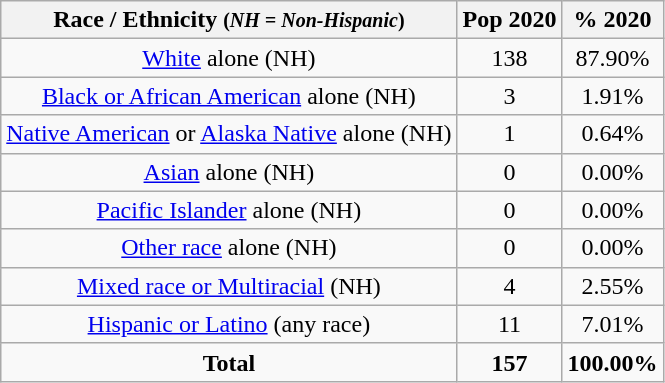<table class="wikitable" style="text-align:center;">
<tr>
<th>Race / Ethnicity <small>(<em>NH = Non-Hispanic</em>)</small></th>
<th>Pop 2020</th>
<th>% 2020</th>
</tr>
<tr>
<td><a href='#'>White</a> alone (NH)</td>
<td>138</td>
<td>87.90%</td>
</tr>
<tr>
<td><a href='#'>Black or African American</a> alone (NH)</td>
<td>3</td>
<td>1.91%</td>
</tr>
<tr>
<td><a href='#'>Native American</a> or <a href='#'>Alaska Native</a> alone (NH)</td>
<td>1</td>
<td>0.64%</td>
</tr>
<tr>
<td><a href='#'>Asian</a> alone (NH)</td>
<td>0</td>
<td>0.00%</td>
</tr>
<tr>
<td><a href='#'>Pacific Islander</a> alone (NH)</td>
<td>0</td>
<td>0.00%</td>
</tr>
<tr>
<td><a href='#'>Other race</a> alone (NH)</td>
<td>0</td>
<td>0.00%</td>
</tr>
<tr>
<td><a href='#'>Mixed race or Multiracial</a> (NH)</td>
<td>4</td>
<td>2.55%</td>
</tr>
<tr>
<td><a href='#'>Hispanic or Latino</a> (any race)</td>
<td>11</td>
<td>7.01%</td>
</tr>
<tr>
<td><strong>Total</strong></td>
<td><strong>157</strong></td>
<td><strong>100.00%</strong></td>
</tr>
</table>
